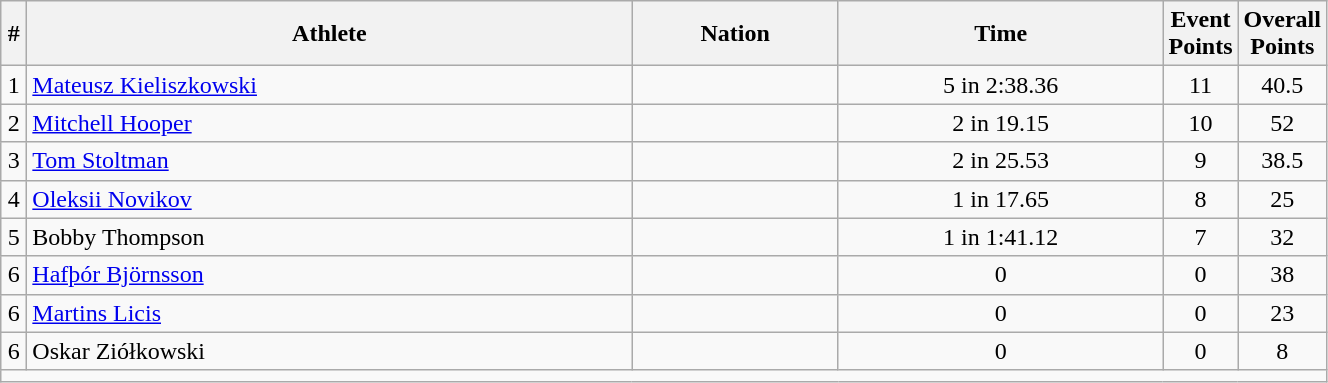<table class="wikitable sortable" style="text-align:center;width: 70%;">
<tr>
<th scope="col" style="width: 10px;">#</th>
<th scope="col">Athlete</th>
<th scope="col">Nation</th>
<th scope="col">Time</th>
<th scope="col" style="width: 10px;">Event Points</th>
<th scope="col" style="width: 10px;">Overall Points</th>
</tr>
<tr>
<td>1</td>
<td align=left><a href='#'>Mateusz Kieliszkowski</a></td>
<td align=left></td>
<td>5 in 2:38.36</td>
<td>11</td>
<td>40.5</td>
</tr>
<tr>
<td>2</td>
<td align=left><a href='#'>Mitchell Hooper</a></td>
<td align=left></td>
<td>2 in 19.15</td>
<td>10</td>
<td>52</td>
</tr>
<tr>
<td>3</td>
<td align=left><a href='#'>Tom Stoltman</a></td>
<td align=left></td>
<td>2 in 25.53</td>
<td>9</td>
<td>38.5</td>
</tr>
<tr>
<td>4</td>
<td align=left><a href='#'>Oleksii Novikov</a></td>
<td align=left></td>
<td>1 in 17.65</td>
<td>8</td>
<td>25</td>
</tr>
<tr>
<td>5</td>
<td align=left>Bobby Thompson</td>
<td align=left></td>
<td>1 in 1:41.12</td>
<td>7</td>
<td>32</td>
</tr>
<tr>
<td>6</td>
<td align=left><a href='#'>Hafþór Björnsson</a></td>
<td align=left></td>
<td>0</td>
<td>0</td>
<td>38</td>
</tr>
<tr>
<td>6</td>
<td align=left><a href='#'>Martins Licis</a></td>
<td align=left></td>
<td>0</td>
<td>0</td>
<td>23</td>
</tr>
<tr>
<td>6</td>
<td align=left>Oskar Ziółkowski</td>
<td align=left></td>
<td>0</td>
<td>0</td>
<td>8</td>
</tr>
<tr class="sortbottom">
<td colspan="6"></td>
</tr>
</table>
